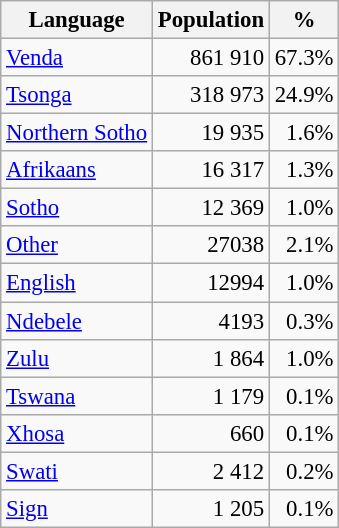<table class="wikitable" style="font-size: 95%; text-align: right">
<tr>
<th>Language</th>
<th>Population</th>
<th>%</th>
</tr>
<tr>
<td align=left><a href='#'>Venda</a></td>
<td>861 910</td>
<td>67.3%</td>
</tr>
<tr>
<td align=left><a href='#'>Tsonga</a></td>
<td>318 973</td>
<td>24.9%</td>
</tr>
<tr>
<td align=left><a href='#'>Northern Sotho</a></td>
<td>19 935</td>
<td>1.6%</td>
</tr>
<tr>
<td align=left><a href='#'>Afrikaans</a></td>
<td>16 317</td>
<td>1.3%</td>
</tr>
<tr>
<td align=left><a href='#'>Sotho</a></td>
<td>12 369</td>
<td>1.0%</td>
</tr>
<tr>
<td align=left><a href='#'>Other</a></td>
<td>27038</td>
<td>2.1%</td>
</tr>
<tr>
<td align=left><a href='#'>English</a></td>
<td>12994</td>
<td>1.0%</td>
</tr>
<tr>
<td align=left><a href='#'>Ndebele</a></td>
<td>4193</td>
<td>0.3%</td>
</tr>
<tr>
<td align=left><a href='#'>Zulu</a></td>
<td>1 864</td>
<td>1.0%</td>
</tr>
<tr>
<td align=left><a href='#'>Tswana</a></td>
<td>1 179</td>
<td>0.1%</td>
</tr>
<tr>
<td align=left><a href='#'>Xhosa</a></td>
<td>660</td>
<td>0.1%</td>
</tr>
<tr>
<td align=left><a href='#'>Swati</a></td>
<td>2 412</td>
<td>0.2%</td>
</tr>
<tr>
<td align=left><a href='#'>Sign</a></td>
<td>1 205</td>
<td>0.1%</td>
</tr>
</table>
